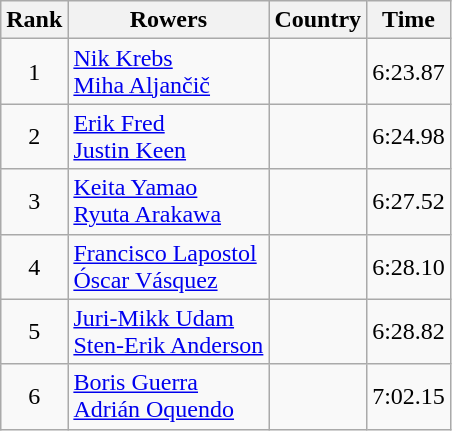<table class="wikitable" style="text-align:center">
<tr>
<th>Rank</th>
<th>Rowers</th>
<th>Country</th>
<th>Time</th>
</tr>
<tr>
<td>1</td>
<td align="left"><a href='#'>Nik Krebs</a><br><a href='#'>Miha Aljančič</a></td>
<td align="left"></td>
<td>6:23.87</td>
</tr>
<tr>
<td>2</td>
<td align="left"><a href='#'>Erik Fred</a><br><a href='#'>Justin Keen</a></td>
<td align="left"></td>
<td>6:24.98</td>
</tr>
<tr>
<td>3</td>
<td align="left"><a href='#'>Keita Yamao</a><br><a href='#'>Ryuta Arakawa</a></td>
<td align="left"></td>
<td>6:27.52</td>
</tr>
<tr>
<td>4</td>
<td align="left"><a href='#'>Francisco Lapostol</a><br><a href='#'>Óscar Vásquez</a></td>
<td align="left"></td>
<td>6:28.10</td>
</tr>
<tr>
<td>5</td>
<td align="left"><a href='#'>Juri-Mikk Udam</a><br><a href='#'>Sten-Erik Anderson</a></td>
<td align="left"></td>
<td>6:28.82</td>
</tr>
<tr>
<td>6</td>
<td align="left"><a href='#'>Boris Guerra</a><br><a href='#'>Adrián Oquendo</a></td>
<td align="left"></td>
<td>7:02.15</td>
</tr>
</table>
